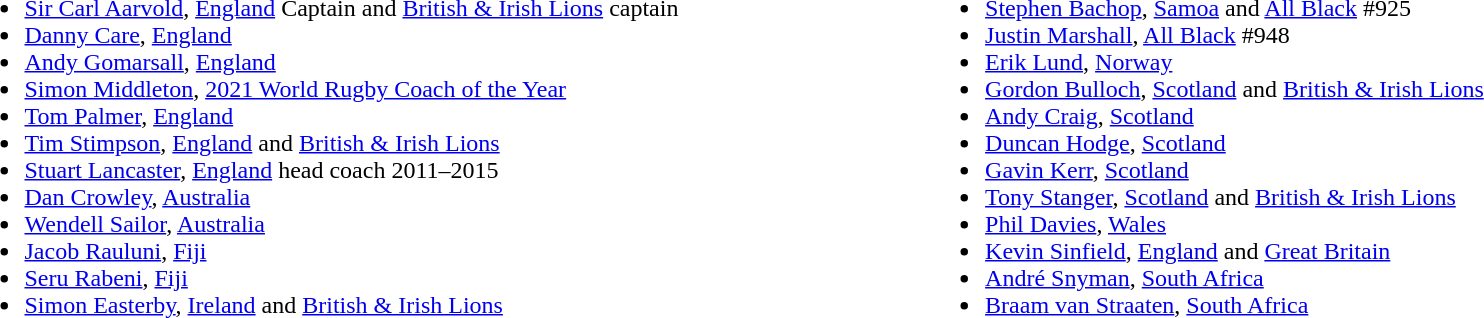<table style="width:100%;">
<tr>
<td style="width:34%; vertical-align:top;"><br><ul><li> <a href='#'>Sir Carl Aarvold</a>, <a href='#'>England</a> Captain and <a href='#'>British & Irish Lions</a> captain</li><li> <a href='#'>Danny Care</a>, <a href='#'>England</a></li><li> <a href='#'>Andy Gomarsall</a>, <a href='#'>England</a></li><li> <a href='#'>Simon Middleton</a>, <a href='#'>2021 World Rugby Coach of the Year</a></li><li> <a href='#'>Tom Palmer</a>, <a href='#'>England</a></li><li> <a href='#'>Tim Stimpson</a>, <a href='#'>England</a> and <a href='#'>British & Irish Lions</a></li><li> <a href='#'>Stuart Lancaster</a>, <a href='#'>England</a> head coach 2011–2015</li><li> <a href='#'>Dan Crowley</a>, <a href='#'>Australia</a></li><li> <a href='#'>Wendell Sailor</a>, <a href='#'>Australia</a></li><li> <a href='#'>Jacob Rauluni</a>, <a href='#'>Fiji</a></li><li> <a href='#'>Seru Rabeni</a>, <a href='#'>Fiji</a></li><li> <a href='#'>Simon Easterby</a>, <a href='#'>Ireland</a> and <a href='#'>British & Irish Lions</a></li></ul></td>
<td style="vertical-align:top; width:33%;"><br><ul><li> <a href='#'>Stephen Bachop</a>, <a href='#'>Samoa</a> and <a href='#'>All Black</a> #925</li><li> <a href='#'>Justin Marshall</a>, <a href='#'>All Black</a> #948</li><li> <a href='#'>Erik Lund</a>, <a href='#'>Norway</a></li><li> <a href='#'>Gordon Bulloch</a>, <a href='#'>Scotland</a> and <a href='#'>British & Irish Lions</a></li><li> <a href='#'>Andy Craig</a>, <a href='#'>Scotland</a></li><li> <a href='#'>Duncan Hodge</a>, <a href='#'>Scotland</a></li><li> <a href='#'>Gavin Kerr</a>, <a href='#'>Scotland</a></li><li> <a href='#'>Tony Stanger</a>, <a href='#'>Scotland</a> and <a href='#'>British & Irish Lions</a></li><li> <a href='#'>Phil Davies</a>, <a href='#'>Wales</a></li><li> <a href='#'>Kevin Sinfield</a>, <a href='#'>England</a> and <a href='#'>Great Britain</a></li><li> <a href='#'>André Snyman</a>, <a href='#'>South Africa</a></li><li> <a href='#'>Braam van Straaten</a>, <a href='#'>South Africa</a></li></ul></td>
</tr>
</table>
